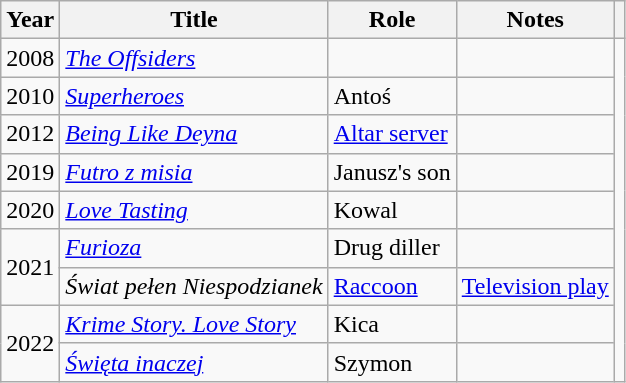<table class="wikitable plainrowheaders sortable">
<tr>
<th scope="col">Year</th>
<th scope="col">Title</th>
<th scope="col">Role</th>
<th scope="col" class="unsortable">Notes</th>
<th scope="col" class="unsortable"></th>
</tr>
<tr>
<td>2008</td>
<td><em><a href='#'>The Offsiders</a></em></td>
<td></td>
<td></td>
<td rowspan=20></td>
</tr>
<tr>
<td>2010</td>
<td><em><a href='#'>Superheroes</a></em></td>
<td>Antoś</td>
<td></td>
</tr>
<tr>
<td>2012</td>
<td><em><a href='#'>Being Like Deyna</a></em></td>
<td><a href='#'>Altar server</a></td>
<td></td>
</tr>
<tr>
<td>2019</td>
<td><em><a href='#'>Futro z misia</a></em></td>
<td>Janusz's son</td>
<td></td>
</tr>
<tr>
<td>2020</td>
<td><em><a href='#'>Love Tasting</a></em></td>
<td>Kowal</td>
<td></td>
</tr>
<tr>
<td rowspan=2>2021</td>
<td><em><a href='#'>Furioza</a></em></td>
<td>Drug diller</td>
<td></td>
</tr>
<tr>
<td><em>Świat pełen Niespodzianek</em></td>
<td><a href='#'>Raccoon</a></td>
<td><a href='#'>Television play</a></td>
</tr>
<tr>
<td rowspan=2>2022</td>
<td><em><a href='#'>Krime Story. Love Story</a></em></td>
<td>Kica</td>
<td></td>
</tr>
<tr>
<td><em><a href='#'>Święta inaczej</a></em></td>
<td>Szymon</td>
<td></td>
</tr>
</table>
